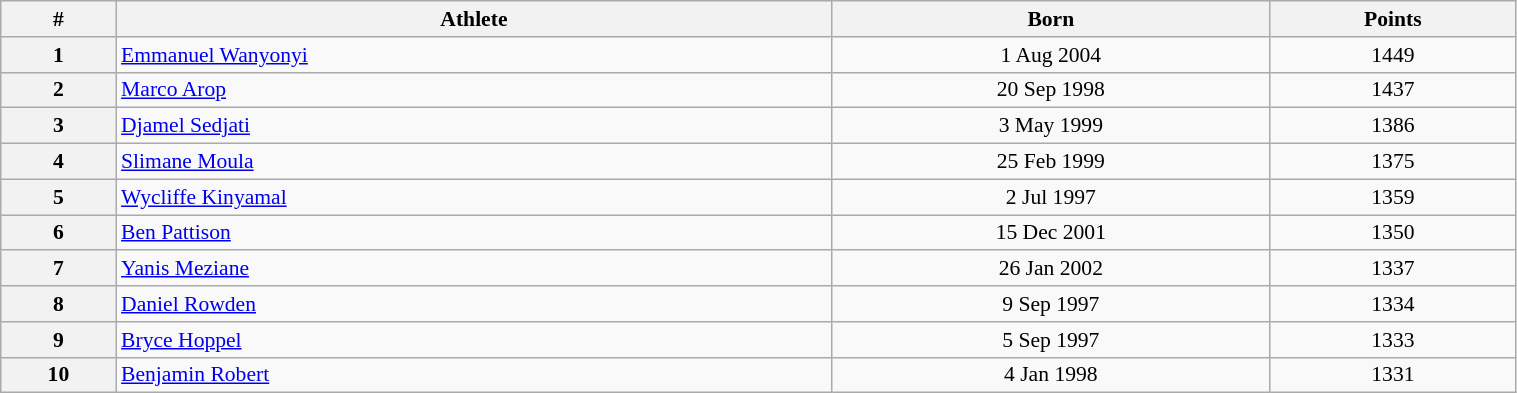<table class="wikitable" width=80% style="font-size:90%; text-align:center;">
<tr>
<th>#</th>
<th>Athlete</th>
<th>Born</th>
<th>Points</th>
</tr>
<tr>
<th>1</th>
<td align=left> <a href='#'>Emmanuel Wanyonyi</a></td>
<td>1 Aug 2004</td>
<td>1449</td>
</tr>
<tr>
<th>2</th>
<td align=left> <a href='#'>Marco Arop</a></td>
<td>20 Sep 1998</td>
<td>1437</td>
</tr>
<tr>
<th>3</th>
<td align=left> <a href='#'>Djamel Sedjati</a></td>
<td>3 May 1999</td>
<td>1386</td>
</tr>
<tr>
<th>4</th>
<td align=left> <a href='#'>Slimane Moula</a></td>
<td>25 Feb 1999</td>
<td>1375</td>
</tr>
<tr>
<th>5</th>
<td align=left> <a href='#'>Wycliffe Kinyamal</a></td>
<td>2 Jul 1997</td>
<td>1359</td>
</tr>
<tr>
<th>6</th>
<td align=left> <a href='#'>Ben Pattison</a></td>
<td>15 Dec 2001</td>
<td>1350</td>
</tr>
<tr>
<th>7</th>
<td align=left> <a href='#'>Yanis Meziane</a></td>
<td>26 Jan 2002</td>
<td>1337</td>
</tr>
<tr>
<th>8</th>
<td align=left> <a href='#'>Daniel Rowden</a></td>
<td>9 Sep 1997</td>
<td>1334</td>
</tr>
<tr>
<th>9</th>
<td align=left> <a href='#'>Bryce Hoppel</a></td>
<td>5 Sep 1997</td>
<td>1333</td>
</tr>
<tr>
<th>10</th>
<td align=left> <a href='#'>Benjamin Robert</a></td>
<td>4 Jan 1998</td>
<td>1331</td>
</tr>
</table>
